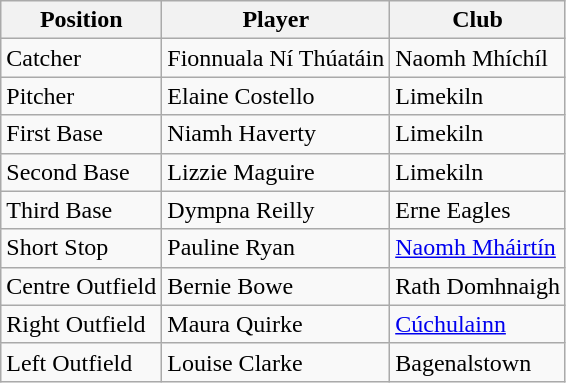<table class="wikitable">
<tr>
<th>Position</th>
<th>Player</th>
<th>Club</th>
</tr>
<tr>
<td>Catcher</td>
<td>Fionnuala Ní Thúatáin</td>
<td>Naomh Mhíchíl</td>
</tr>
<tr>
<td>Pitcher</td>
<td>Elaine Costello</td>
<td>Limekiln</td>
</tr>
<tr>
<td>First Base</td>
<td>Niamh Haverty</td>
<td>Limekiln</td>
</tr>
<tr>
<td>Second Base</td>
<td>Lizzie Maguire</td>
<td>Limekiln</td>
</tr>
<tr>
<td>Third Base</td>
<td>Dympna Reilly</td>
<td>Erne Eagles</td>
</tr>
<tr>
<td>Short Stop</td>
<td>Pauline Ryan</td>
<td><a href='#'>Naomh Mháirtín</a></td>
</tr>
<tr>
<td>Centre Outfield</td>
<td>Bernie Bowe</td>
<td>Rath Domhnaigh</td>
</tr>
<tr>
<td>Right Outfield</td>
<td>Maura Quirke</td>
<td><a href='#'>Cúchulainn</a></td>
</tr>
<tr>
<td>Left Outfield</td>
<td>Louise Clarke</td>
<td>Bagenalstown</td>
</tr>
</table>
